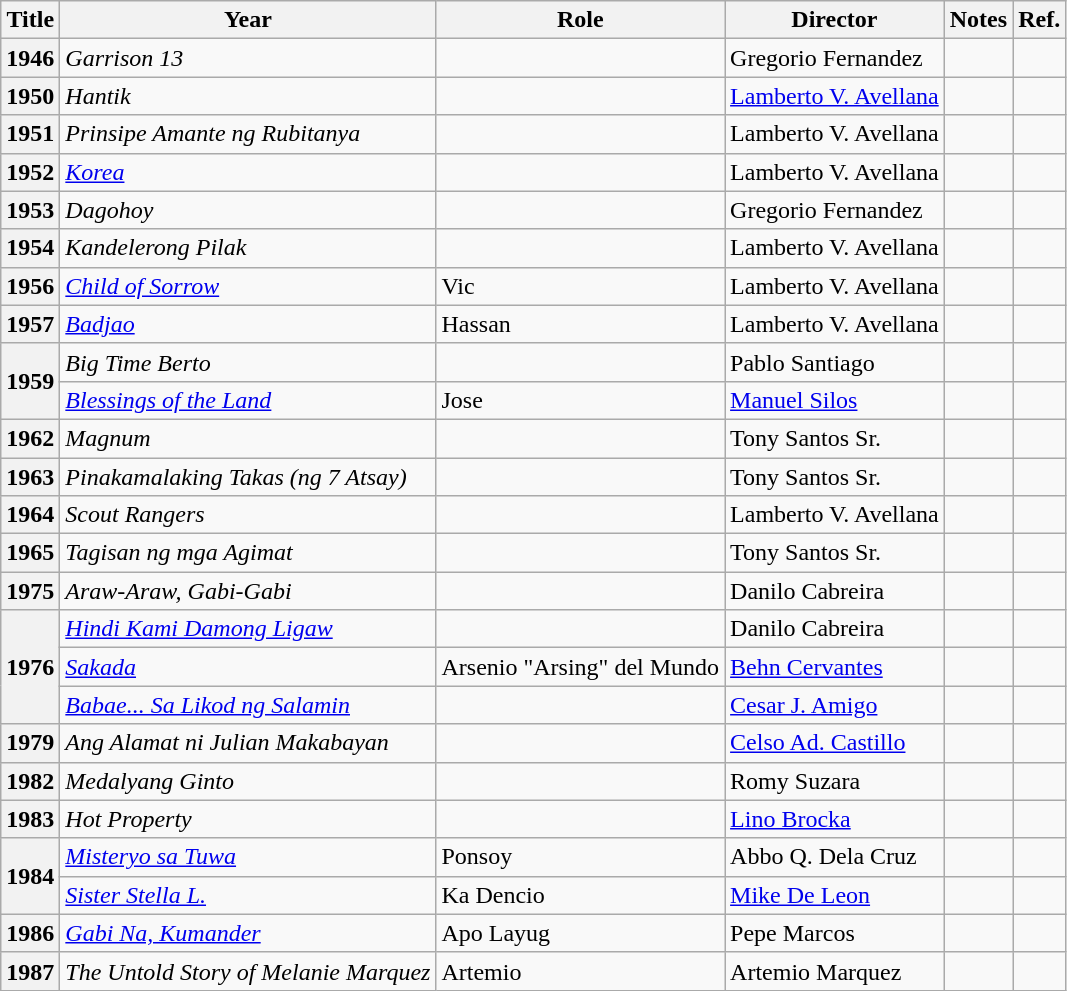<table class="wikitable sortable">
<tr>
<th>Title</th>
<th>Year</th>
<th>Role</th>
<th>Director</th>
<th>Notes</th>
<th>Ref.</th>
</tr>
<tr>
<th>1946</th>
<td><em>Garrison 13</em></td>
<td></td>
<td>Gregorio Fernandez</td>
<td></td>
<td></td>
</tr>
<tr>
<th>1950</th>
<td><em>Hantik</em> </td>
<td></td>
<td><a href='#'>Lamberto V. Avellana</a></td>
<td></td>
<td></td>
</tr>
<tr>
<th>1951</th>
<td><em>Prinsipe Amante ng Rubitanya</em></td>
<td></td>
<td>Lamberto V. Avellana</td>
<td></td>
<td></td>
</tr>
<tr>
<th>1952</th>
<td><em><a href='#'>Korea</a></em></td>
<td></td>
<td>Lamberto V. Avellana</td>
<td></td>
<td></td>
</tr>
<tr>
<th>1953</th>
<td><em>Dagohoy</em></td>
<td></td>
<td>Gregorio Fernandez</td>
<td></td>
<td></td>
</tr>
<tr>
<th>1954</th>
<td><em>Kandelerong Pilak</em></td>
<td></td>
<td>Lamberto V. Avellana</td>
<td></td>
<td></td>
</tr>
<tr>
<th>1956</th>
<td><em><a href='#'>Child of Sorrow</a></em></td>
<td>Vic</td>
<td>Lamberto V. Avellana</td>
<td></td>
<td></td>
</tr>
<tr>
<th>1957</th>
<td><em><a href='#'>Badjao</a></em></td>
<td>Hassan</td>
<td>Lamberto V. Avellana</td>
<td></td>
<td></td>
</tr>
<tr>
<th rowspan="2">1959</th>
<td><em>Big Time Berto</em> </td>
<td></td>
<td>Pablo Santiago</td>
<td></td>
<td></td>
</tr>
<tr>
<td><em><a href='#'>Blessings of the Land</a></em> </td>
<td>Jose</td>
<td><a href='#'>Manuel Silos</a></td>
<td></td>
<td></td>
</tr>
<tr>
<th>1962</th>
<td><em>Magnum</em></td>
<td></td>
<td>Tony Santos Sr.</td>
<td></td>
<td></td>
</tr>
<tr>
<th>1963</th>
<td><em>Pinakamalaking Takas (ng 7 Atsay)</em></td>
<td></td>
<td>Tony Santos Sr.</td>
<td></td>
<td></td>
</tr>
<tr>
<th>1964</th>
<td><em>Scout Rangers</em></td>
<td></td>
<td>Lamberto V. Avellana</td>
<td></td>
<td></td>
</tr>
<tr>
<th>1965</th>
<td><em>Tagisan ng mga Agimat</em></td>
<td></td>
<td>Tony Santos Sr.</td>
<td></td>
<td></td>
</tr>
<tr>
<th>1975</th>
<td><em>Araw-Araw, Gabi-Gabi</em></td>
<td></td>
<td>Danilo Cabreira</td>
<td></td>
<td></td>
</tr>
<tr>
<th rowspan="3">1976</th>
<td><em><a href='#'>Hindi Kami Damong Ligaw</a></em></td>
<td></td>
<td>Danilo Cabreira</td>
<td></td>
<td></td>
</tr>
<tr>
<td><em><a href='#'>Sakada</a></em></td>
<td>Arsenio "Arsing" del Mundo</td>
<td><a href='#'>Behn Cervantes</a></td>
<td></td>
<td></td>
</tr>
<tr>
<td><em><a href='#'>Babae... Sa Likod ng Salamin</a></em></td>
<td></td>
<td><a href='#'>Cesar J. Amigo</a></td>
<td></td>
<td></td>
</tr>
<tr>
<th>1979</th>
<td><em>Ang Alamat ni Julian Makabayan</em></td>
<td></td>
<td><a href='#'>Celso Ad. Castillo</a></td>
<td></td>
<td></td>
</tr>
<tr>
<th>1982</th>
<td><em>Medalyang Ginto</em></td>
<td></td>
<td>Romy Suzara</td>
<td></td>
<td></td>
</tr>
<tr>
<th>1983</th>
<td><em>Hot Property</em> </td>
<td></td>
<td><a href='#'>Lino Brocka</a></td>
<td></td>
<td></td>
</tr>
<tr>
<th rowspan="2">1984</th>
<td><em><a href='#'>Misteryo sa Tuwa</a></em></td>
<td>Ponsoy</td>
<td>Abbo Q. Dela Cruz</td>
<td></td>
<td></td>
</tr>
<tr>
<td><em><a href='#'>Sister Stella L.</a></em></td>
<td>Ka Dencio</td>
<td><a href='#'>Mike De Leon</a></td>
<td></td>
<td></td>
</tr>
<tr>
<th>1986</th>
<td><em><a href='#'>Gabi Na, Kumander</a></em></td>
<td>Apo Layug</td>
<td>Pepe Marcos</td>
<td></td>
<td></td>
</tr>
<tr>
<th>1987</th>
<td><em>The Untold Story of Melanie Marquez</em></td>
<td>Artemio</td>
<td>Artemio Marquez</td>
<td></td>
<td></td>
</tr>
</table>
